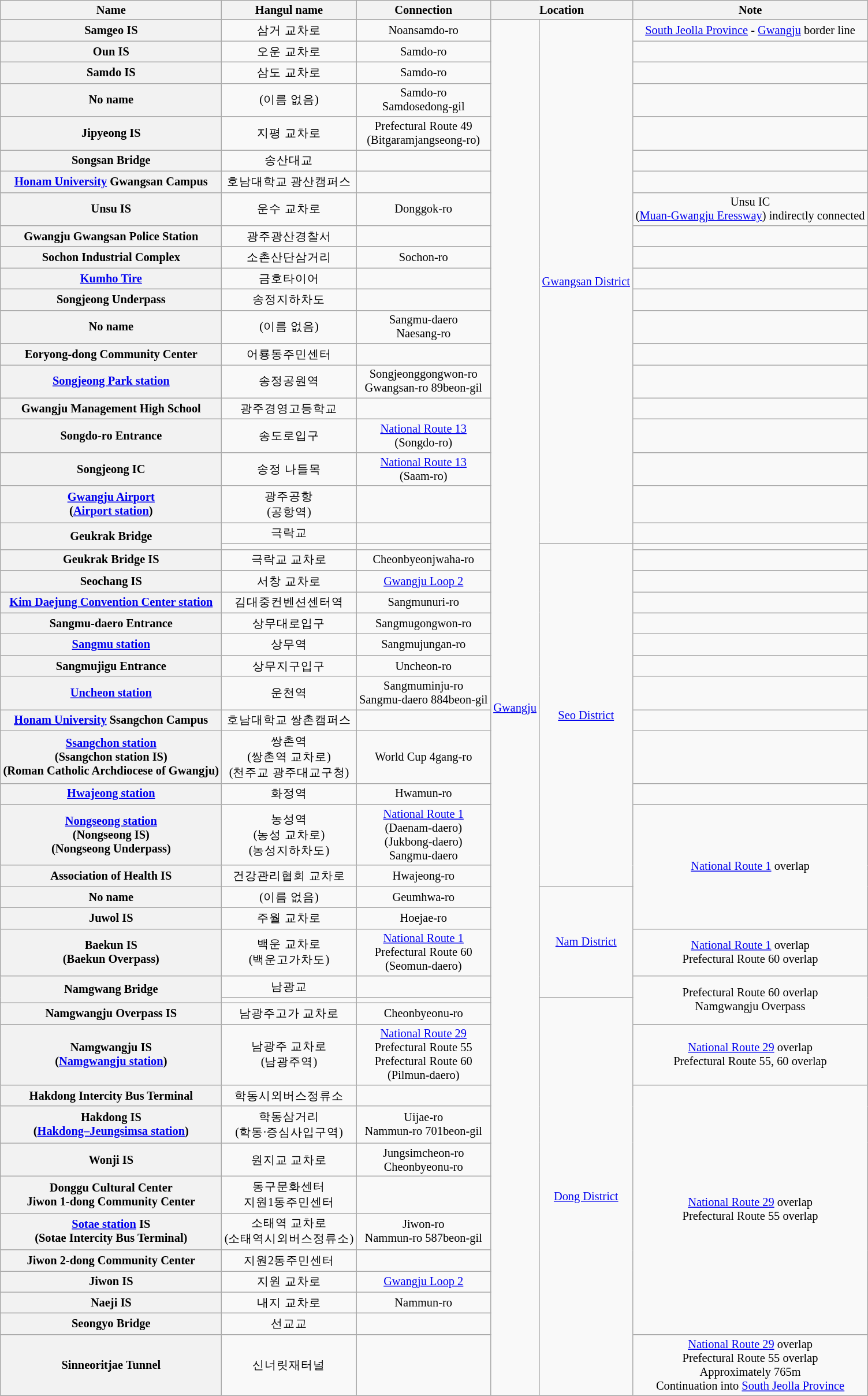<table class="wikitable" style="font-size: 85%; text-align: center;">
<tr>
<th>Name </th>
<th>Hangul name</th>
<th>Connection</th>
<th colspan="2">Location</th>
<th>Note</th>
</tr>
<tr>
<th>Samgeo IS</th>
<td>삼거 교차로</td>
<td>Noansamdo-ro</td>
<td rowspan=50><a href='#'>Gwangju</a></td>
<td rowspan=20><a href='#'>Gwangsan District</a></td>
<td><a href='#'>South Jeolla Province</a> - <a href='#'>Gwangju</a> border line</td>
</tr>
<tr>
<th>Oun IS</th>
<td>오운 교차로</td>
<td>Samdo-ro</td>
<td></td>
</tr>
<tr>
<th>Samdo IS</th>
<td>삼도 교차로</td>
<td>Samdo-ro</td>
<td></td>
</tr>
<tr>
<th>No name</th>
<td>(이름 없음)</td>
<td>Samdo-ro<br>Samdosedong-gil</td>
<td></td>
</tr>
<tr>
<th>Jipyeong IS</th>
<td>지평 교차로</td>
<td>Prefectural Route 49 <br>(Bitgaramjangseong-ro)</td>
<td></td>
</tr>
<tr>
<th>Songsan Bridge</th>
<td>송산대교</td>
<td></td>
<td></td>
</tr>
<tr>
<th><a href='#'>Honam University</a> Gwangsan Campus</th>
<td>호남대학교 광산캠퍼스</td>
<td></td>
<td></td>
</tr>
<tr>
<th>Unsu IS</th>
<td>운수 교차로</td>
<td>Donggok-ro</td>
<td>Unsu IC<br>(<a href='#'>Muan-Gwangju Eressway</a>) indirectly connected</td>
</tr>
<tr>
<th>Gwangju Gwangsan Police Station</th>
<td>광주광산경찰서</td>
<td></td>
<td></td>
</tr>
<tr>
<th>Sochon Industrial Complex</th>
<td>소촌산단삼거리</td>
<td>Sochon-ro</td>
<td></td>
</tr>
<tr>
<th><a href='#'>Kumho Tire</a></th>
<td>금호타이어</td>
<td></td>
<td></td>
</tr>
<tr>
<th>Songjeong Underpass</th>
<td>송정지하차도</td>
<td></td>
<td></td>
</tr>
<tr>
<th>No name</th>
<td>(이름 없음)</td>
<td>Sangmu-daero<br>Naesang-ro</td>
<td></td>
</tr>
<tr>
<th>Eoryong-dong Community Center</th>
<td>어룡동주민센터</td>
<td></td>
<td></td>
</tr>
<tr>
<th><a href='#'>Songjeong Park station</a></th>
<td>송정공원역</td>
<td>Songjeonggongwon-ro<br>Gwangsan-ro 89beon-gil</td>
<td></td>
</tr>
<tr>
<th>Gwangju Management High School</th>
<td>광주경영고등학교</td>
<td></td>
<td></td>
</tr>
<tr>
<th>Songdo-ro Entrance</th>
<td>송도로입구</td>
<td><a href='#'>National Route 13</a><br>(Songdo-ro)</td>
<td></td>
</tr>
<tr>
<th>Songjeong IC</th>
<td>송정 나들목</td>
<td><a href='#'>National Route 13</a><br>(Saam-ro)</td>
<td></td>
</tr>
<tr>
<th><a href='#'>Gwangju Airport</a><br>(<a href='#'>Airport station</a>)</th>
<td>광주공항<br>(공항역)</td>
<td></td>
<td></td>
</tr>
<tr>
<th rowspan=2>Geukrak Bridge</th>
<td>극락교</td>
<td></td>
<td></td>
</tr>
<tr>
<td></td>
<td></td>
<td rowspan=13><a href='#'>Seo District</a></td>
<td></td>
</tr>
<tr>
<th>Geukrak Bridge IS</th>
<td>극락교 교차로</td>
<td>Cheonbyeonjwaha-ro</td>
<td></td>
</tr>
<tr>
<th>Seochang IS</th>
<td>서창 교차로</td>
<td><a href='#'>Gwangju Loop 2</a></td>
<td></td>
</tr>
<tr>
<th><a href='#'>Kim Daejung Convention Center station</a></th>
<td>김대중컨벤션센터역</td>
<td>Sangmunuri-ro</td>
<td></td>
</tr>
<tr>
<th>Sangmu-daero Entrance</th>
<td>상무대로입구</td>
<td>Sangmugongwon-ro</td>
<td></td>
</tr>
<tr>
<th><a href='#'>Sangmu station</a></th>
<td>상무역</td>
<td>Sangmujungan-ro</td>
<td></td>
</tr>
<tr>
<th>Sangmujigu Entrance</th>
<td>상무지구입구</td>
<td>Uncheon-ro</td>
<td></td>
</tr>
<tr>
<th><a href='#'>Uncheon station</a></th>
<td>운천역</td>
<td>Sangmuminju-ro<br>Sangmu-daero 884beon-gil</td>
<td></td>
</tr>
<tr>
<th><a href='#'>Honam University</a> Ssangchon Campus</th>
<td>호남대학교 쌍촌캠퍼스</td>
<td></td>
<td></td>
</tr>
<tr>
<th><a href='#'>Ssangchon station</a><br>(Ssangchon station IS)<br>(Roman Catholic Archdiocese of Gwangju)</th>
<td>쌍촌역<br>(쌍촌역 교차로)<br>(천주교 광주대교구청)</td>
<td>World Cup 4gang-ro</td>
<td></td>
</tr>
<tr>
<th><a href='#'>Hwajeong station</a></th>
<td>화정역</td>
<td>Hwamun-ro</td>
<td></td>
</tr>
<tr>
<th><a href='#'>Nongseong station</a><br>(Nongseong IS)<br>(Nongseong Underpass)</th>
<td>농성역<br>(농성 교차로)<br>(농성지하차도)</td>
<td><a href='#'>National Route 1</a><br>(Daenam-daero)<br>(Jukbong-daero)<br>Sangmu-daero</td>
<td rowspan=4><a href='#'>National Route 1</a> overlap</td>
</tr>
<tr>
<th>Association of Health IS</th>
<td>건강관리협회 교차로</td>
<td>Hwajeong-ro</td>
</tr>
<tr>
<th>No name</th>
<td>(이름 없음)</td>
<td>Geumhwa-ro</td>
<td rowspan=4><a href='#'>Nam District</a></td>
</tr>
<tr>
<th>Juwol IS</th>
<td>주월 교차로</td>
<td>Hoejae-ro</td>
</tr>
<tr>
<th>Baekun IS<br>(Baekun Overpass)</th>
<td>백운 교차로<br>(백운고가차도)</td>
<td><a href='#'>National Route 1</a><br>Prefectural Route 60<br>(Seomun-daero)</td>
<td><a href='#'>National Route 1</a> overlap<br>Prefectural Route 60 overlap</td>
</tr>
<tr>
<th rowspan=2>Namgwang Bridge</th>
<td>남광교</td>
<td></td>
<td rowspan=3>Prefectural Route 60 overlap<br>Namgwangju Overpass</td>
</tr>
<tr>
<td></td>
<td></td>
<td rowspan=13><a href='#'>Dong District</a></td>
</tr>
<tr>
<th>Namgwangju Overpass IS</th>
<td>남광주고가 교차로</td>
<td>Cheonbyeonu-ro</td>
</tr>
<tr>
<th>Namgwangju IS<br>(<a href='#'>Namgwangju station</a>)</th>
<td>남광주 교차로<br>(남광주역)</td>
<td><a href='#'>National Route 29</a><br>Prefectural Route 55<br>Prefectural Route 60<br>(Pilmun-daero)</td>
<td><a href='#'>National Route 29</a> overlap<br>Prefectural Route 55, 60 overlap</td>
</tr>
<tr>
<th>Hakdong Intercity Bus Terminal</th>
<td>학동시외버스정류소</td>
<td></td>
<td rowspan=9><a href='#'>National Route 29</a> overlap<br>Prefectural Route 55 overlap</td>
</tr>
<tr>
<th>Hakdong IS<br>(<a href='#'>Hakdong–Jeungsimsa station</a>)</th>
<td>학동삼거리<br>(학동·증심사입구역)</td>
<td>Uijae-ro<br>Nammun-ro 701beon-gil</td>
</tr>
<tr>
<th>Wonji IS</th>
<td>원지교 교차로</td>
<td>Jungsimcheon-ro<br>Cheonbyeonu-ro</td>
</tr>
<tr>
<th>Donggu Cultural Center<br>Jiwon 1-dong Community Center</th>
<td>동구문화센터<br>지원1동주민센터</td>
<td></td>
</tr>
<tr>
<th><a href='#'>Sotae station</a> IS<br>(Sotae Intercity Bus Terminal)</th>
<td>소태역 교차로<br>(소태역시외버스정류소)</td>
<td>Jiwon-ro<br>Nammun-ro 587beon-gil</td>
</tr>
<tr>
<th>Jiwon 2-dong Community Center</th>
<td>지원2동주민센터</td>
<td></td>
</tr>
<tr>
<th>Jiwon IS</th>
<td>지원 교차로</td>
<td><a href='#'>Gwangju Loop 2</a></td>
</tr>
<tr>
<th>Naeji IS</th>
<td>내지 교차로</td>
<td>Nammun-ro</td>
</tr>
<tr>
<th>Seongyo Bridge</th>
<td>선교교</td>
<td></td>
</tr>
<tr>
<th>Sinneoritjae Tunnel</th>
<td>신너릿재터널</td>
<td></td>
<td><a href='#'>National Route 29</a> overlap<br>Prefectural Route 55 overlap<br>Approximately 765m<br>Continuation into <a href='#'>South Jeolla Province</a></td>
</tr>
<tr>
</tr>
</table>
